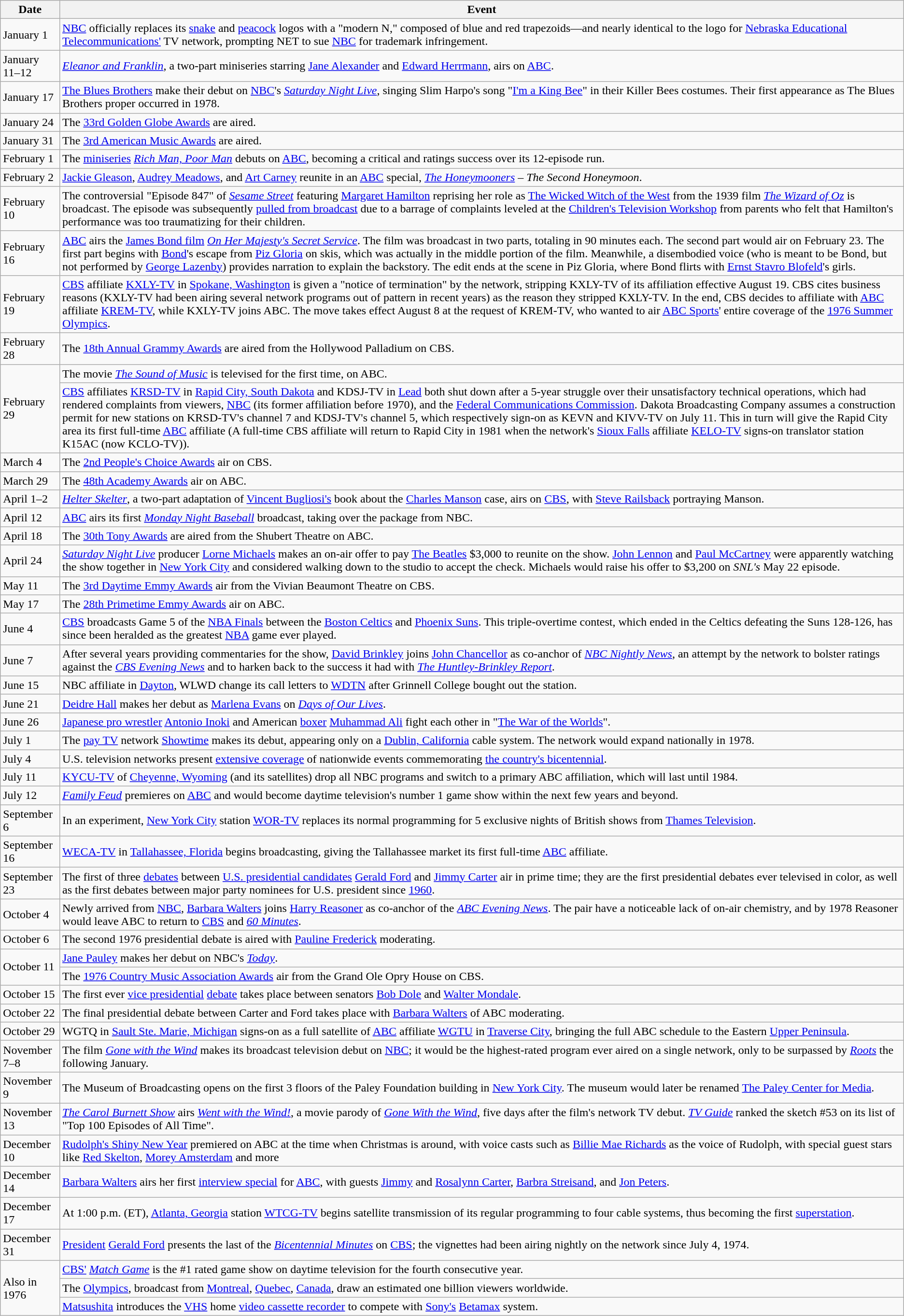<table class="wikitable">
<tr>
<th>Date</th>
<th>Event</th>
</tr>
<tr>
<td>January 1</td>
<td><a href='#'>NBC</a> officially replaces its <a href='#'>snake</a> and <a href='#'>peacock</a> logos with a "modern N," composed of blue and red trapezoids—and nearly identical to the logo for <a href='#'>Nebraska Educational Telecommunications'</a> TV network, prompting NET to sue <a href='#'>NBC</a> for trademark infringement.</td>
</tr>
<tr>
<td>January 11–12</td>
<td><em><a href='#'>Eleanor and Franklin</a></em>, a two-part miniseries starring <a href='#'>Jane Alexander</a> and <a href='#'>Edward Herrmann</a>, airs on <a href='#'>ABC</a>.</td>
</tr>
<tr>
<td>January 17</td>
<td><a href='#'>The Blues Brothers</a> make their debut on <a href='#'>NBC</a>'s <em><a href='#'>Saturday Night Live</a></em>, singing Slim Harpo's  song "<a href='#'>I'm a King Bee</a>" in their Killer Bees costumes. Their first appearance as The Blues Brothers proper occurred in 1978.</td>
</tr>
<tr>
<td>January 24</td>
<td>The <a href='#'>33rd Golden Globe Awards</a> are aired.</td>
</tr>
<tr>
<td>January 31</td>
<td>The <a href='#'>3rd American Music Awards</a> are aired.</td>
</tr>
<tr>
<td>February 1</td>
<td>The <a href='#'>miniseries</a> <em><a href='#'>Rich Man, Poor Man</a></em> debuts on <a href='#'>ABC</a>, becoming a critical and ratings success over its 12-episode run.</td>
</tr>
<tr>
<td>February 2</td>
<td><a href='#'>Jackie Gleason</a>, <a href='#'>Audrey Meadows</a>, and <a href='#'>Art Carney</a> reunite in an <a href='#'>ABC</a> special, <em><a href='#'>The Honeymooners</a> – The Second Honeymoon</em>.</td>
</tr>
<tr>
<td>February 10</td>
<td>The controversial "Episode 847" of <em><a href='#'>Sesame Street</a></em> featuring <a href='#'>Margaret Hamilton</a> reprising her role as <a href='#'>The Wicked Witch of the West</a> from the 1939 film <em><a href='#'>The Wizard of Oz</a></em> is broadcast. The episode was subsequently <a href='#'>pulled from broadcast</a> due to a barrage of complaints leveled at the <a href='#'>Children's Television Workshop</a> from parents who felt that Hamilton's performance was too traumatizing for their children.</td>
</tr>
<tr>
<td>February 16</td>
<td><a href='#'>ABC</a> airs the <a href='#'>James Bond film</a> <em><a href='#'>On Her Majesty's Secret Service</a></em>. The film was broadcast in two parts, totaling in 90 minutes each. The second part would air on February 23. The first part begins with <a href='#'>Bond</a>'s escape from <a href='#'>Piz Gloria</a> on skis, which was actually in the middle portion of the film. Meanwhile, a disembodied voice (who is meant to be Bond, but not performed by <a href='#'>George Lazenby</a>) provides narration to explain the backstory. The edit ends at the scene in Piz Gloria, where Bond flirts with <a href='#'>Ernst Stavro Blofeld</a>'s girls.</td>
</tr>
<tr>
<td>February 19</td>
<td><a href='#'>CBS</a> affiliate <a href='#'>KXLY-TV</a> in <a href='#'>Spokane, Washington</a> is given a "notice of termination" by the network, stripping KXLY-TV of its affiliation effective August 19. CBS cites business reasons (KXLY-TV had been airing several network programs out of pattern in recent years) as the reason they stripped KXLY-TV. In the end, CBS decides to affiliate with <a href='#'>ABC</a> affiliate <a href='#'>KREM-TV</a>, while KXLY-TV joins ABC. The move takes effect August 8 at the request of KREM-TV, who wanted to air <a href='#'>ABC Sports</a>' entire coverage of the <a href='#'>1976 Summer Olympics</a>.</td>
</tr>
<tr>
<td>February 28</td>
<td>The <a href='#'>18th Annual Grammy Awards</a> are aired from the Hollywood Palladium on CBS.</td>
</tr>
<tr>
<td rowspan="2">February 29</td>
<td>The movie <em><a href='#'>The Sound of Music</a></em> is televised for the first time, on ABC.</td>
</tr>
<tr>
<td><a href='#'>CBS</a> affiliates <a href='#'>KRSD-TV</a> in <a href='#'>Rapid City, South Dakota</a> and KDSJ-TV in <a href='#'>Lead</a> both shut down after a 5-year struggle over their unsatisfactory technical operations, which had rendered complaints from viewers, <a href='#'>NBC</a> (its former affiliation before 1970), and the <a href='#'>Federal Communications Commission</a>. Dakota Broadcasting Company assumes a construction permit for new stations on KRSD-TV's channel 7 and KDSJ-TV's channel 5, which respectively sign-on as KEVN and KIVV-TV on July 11. This in turn will give the Rapid City area its first full-time <a href='#'>ABC</a> affiliate (A full-time CBS affiliate will return to Rapid City in 1981 when the network's <a href='#'>Sioux Falls</a> affiliate <a href='#'>KELO-TV</a> signs-on translator station K15AC (now KCLO-TV)).</td>
</tr>
<tr>
<td>March 4</td>
<td>The <a href='#'>2nd People's Choice Awards</a> air on CBS.</td>
</tr>
<tr>
<td>March 29</td>
<td>The <a href='#'>48th Academy Awards</a> air on ABC.</td>
</tr>
<tr>
<td>April 1–2</td>
<td><em><a href='#'>Helter Skelter</a></em>, a two-part adaptation of <a href='#'>Vincent Bugliosi's</a> book about the <a href='#'>Charles Manson</a> case, airs on <a href='#'>CBS</a>, with <a href='#'>Steve Railsback</a> portraying Manson.</td>
</tr>
<tr>
<td>April 12</td>
<td><a href='#'>ABC</a> airs its first <em><a href='#'>Monday Night Baseball</a></em> broadcast, taking over the package from NBC.</td>
</tr>
<tr>
<td>April 18</td>
<td>The <a href='#'>30th Tony Awards</a> are aired from the Shubert Theatre on ABC.</td>
</tr>
<tr>
<td>April 24</td>
<td><em><a href='#'>Saturday Night Live</a></em> producer <a href='#'>Lorne Michaels</a> makes an on-air offer to pay <a href='#'>The Beatles</a> $3,000 to reunite on the show.  <a href='#'>John Lennon</a> and <a href='#'>Paul McCartney</a> were apparently watching the show together in <a href='#'>New York City</a> and considered walking down to the studio to accept the check.  Michaels would raise his offer to $3,200 on <em>SNL's</em> May 22 episode.</td>
</tr>
<tr>
<td>May 11</td>
<td>The <a href='#'>3rd Daytime Emmy Awards</a> air from the Vivian Beaumont Theatre on CBS.</td>
</tr>
<tr>
<td>May 17</td>
<td>The <a href='#'>28th Primetime Emmy Awards</a> air on ABC.</td>
</tr>
<tr>
<td>June 4</td>
<td><a href='#'>CBS</a> broadcasts Game 5 of the <a href='#'>NBA Finals</a> between the <a href='#'>Boston Celtics</a> and <a href='#'>Phoenix Suns</a>. This triple-overtime contest, which ended in the Celtics defeating the Suns 128-126, has since been heralded as the greatest <a href='#'>NBA</a> game ever played.</td>
</tr>
<tr>
<td>June 7</td>
<td>After several years providing commentaries for the show, <a href='#'>David Brinkley</a> joins <a href='#'>John Chancellor</a> as co-anchor of <em><a href='#'>NBC Nightly News</a></em>, an attempt by the network to bolster ratings against the <em><a href='#'>CBS Evening News</a></em> and to harken back to the success it had with <em><a href='#'>The Huntley-Brinkley Report</a></em>.</td>
</tr>
<tr>
<td>June 15</td>
<td>NBC affiliate in <a href='#'>Dayton</a>, WLWD change its call letters to <a href='#'>WDTN</a> after Grinnell College bought out the station.</td>
</tr>
<tr>
<td>June 21</td>
<td><a href='#'>Deidre Hall</a> makes her debut as <a href='#'>Marlena Evans</a> on <em><a href='#'>Days of Our Lives</a></em>.</td>
</tr>
<tr>
<td>June 26</td>
<td><a href='#'>Japanese pro wrestler</a> <a href='#'>Antonio Inoki</a> and American <a href='#'>boxer</a> <a href='#'>Muhammad Ali</a> fight each other in  "<a href='#'>The War of the Worlds</a>".</td>
</tr>
<tr>
<td>July 1</td>
<td>The <a href='#'>pay TV</a> network <a href='#'>Showtime</a> makes its debut, appearing only on a <a href='#'>Dublin, California</a> cable system.  The network would expand nationally in 1978.</td>
</tr>
<tr>
<td>July 4</td>
<td>U.S. television networks present <a href='#'>extensive coverage</a> of nationwide events commemorating <a href='#'>the country's bicentennial</a>.</td>
</tr>
<tr>
<td>July 11</td>
<td><a href='#'>KYCU-TV</a> of <a href='#'>Cheyenne, Wyoming</a> (and its satellites) drop all NBC programs and switch to a primary ABC affiliation, which will last until 1984.</td>
</tr>
<tr>
<td>July 12</td>
<td><em><a href='#'>Family Feud</a></em> premieres on <a href='#'>ABC</a> and would become daytime television's number 1 game show within the next few years and beyond.</td>
</tr>
<tr>
<td>September 6</td>
<td>In an experiment, <a href='#'>New York City</a> station <a href='#'>WOR-TV</a> replaces its normal programming for 5 exclusive nights of British shows from <a href='#'>Thames Television</a>.</td>
</tr>
<tr>
<td>September 16</td>
<td><a href='#'>WECA-TV</a> in <a href='#'>Tallahassee, Florida</a> begins broadcasting, giving the Tallahassee market its first full-time <a href='#'>ABC</a> affiliate.</td>
</tr>
<tr>
<td>September 23</td>
<td>The first of three <a href='#'>debates</a> between <a href='#'>U.S. presidential candidates</a> <a href='#'>Gerald Ford</a> and <a href='#'>Jimmy Carter</a> air in prime time; they are the first presidential debates ever televised in color, as well as the first debates between major party nominees for U.S. president since <a href='#'>1960</a>.</td>
</tr>
<tr>
<td>October 4</td>
<td>Newly arrived from <a href='#'>NBC</a>, <a href='#'>Barbara Walters</a> joins <a href='#'>Harry Reasoner</a> as co-anchor of the <em><a href='#'>ABC Evening News</a></em>.  The pair have a noticeable lack of on-air chemistry, and by 1978 Reasoner would leave ABC to return to <a href='#'>CBS</a> and <em><a href='#'>60 Minutes</a></em>.</td>
</tr>
<tr>
<td>October 6</td>
<td>The second 1976 presidential debate is aired with <a href='#'>Pauline Frederick</a> moderating.</td>
</tr>
<tr>
<td rowspan="2">October 11</td>
<td><a href='#'>Jane Pauley</a> makes her debut on NBC's <em><a href='#'>Today</a></em>.</td>
</tr>
<tr>
<td>The <a href='#'>1976 Country Music Association Awards</a> air from the Grand Ole Opry House on CBS.</td>
</tr>
<tr>
<td>October 15</td>
<td>The first ever <a href='#'>vice presidential</a> <a href='#'>debate</a> takes place between senators <a href='#'>Bob Dole</a> and <a href='#'>Walter Mondale</a>.</td>
</tr>
<tr>
<td>October 22</td>
<td>The final presidential debate between Carter and Ford takes place with <a href='#'>Barbara Walters</a> of ABC moderating.</td>
</tr>
<tr>
<td>October 29</td>
<td>WGTQ in <a href='#'>Sault Ste. Marie, Michigan</a> signs-on as a full satellite of <a href='#'>ABC</a> affiliate <a href='#'>WGTU</a> in <a href='#'>Traverse City</a>, bringing the full ABC schedule to the Eastern <a href='#'>Upper Peninsula</a>.</td>
</tr>
<tr>
<td>November 7–8</td>
<td>The film <em><a href='#'>Gone with the Wind</a></em> makes its broadcast television debut on <a href='#'>NBC</a>; it would be the highest-rated program ever aired on a single network, only to be surpassed by <em><a href='#'>Roots</a></em> the following January.</td>
</tr>
<tr>
<td>November 9</td>
<td>The Museum of Broadcasting opens on the first 3 floors of the Paley Foundation building in <a href='#'>New York City</a>. The museum would later be renamed <a href='#'>The Paley Center for Media</a>.</td>
</tr>
<tr>
<td>November 13</td>
<td><em><a href='#'>The Carol Burnett Show</a></em> airs <em><a href='#'>Went with the Wind!</a></em>, a movie parody of <em><a href='#'>Gone With the Wind</a></em>, five days after the film's network TV debut. <em><a href='#'>TV Guide</a></em> ranked the sketch #53 on its list of "Top 100 Episodes of All Time".</td>
</tr>
<tr>
<td>December 10</td>
<td><a href='#'>Rudolph's Shiny New Year</a> premiered on ABC at the time when Christmas is around, with voice casts such as <a href='#'>Billie Mae Richards</a> as the voice of Rudolph, with special guest stars like <a href='#'>Red Skelton</a>, <a href='#'>Morey Amsterdam</a> and more</td>
</tr>
<tr>
<td>December 14</td>
<td><a href='#'>Barbara Walters</a> airs her first <a href='#'>interview special</a> for <a href='#'>ABC</a>, with guests <a href='#'>Jimmy</a> and <a href='#'>Rosalynn Carter</a>, <a href='#'>Barbra Streisand</a>, and <a href='#'>Jon Peters</a>.</td>
</tr>
<tr>
<td>December 17</td>
<td>At 1:00 p.m. (ET), <a href='#'>Atlanta, Georgia</a> station <a href='#'>WTCG-TV</a> begins satellite transmission of its regular programming to four cable systems, thus becoming the first <a href='#'>superstation</a>.</td>
</tr>
<tr>
<td>December 31</td>
<td><a href='#'>President</a> <a href='#'>Gerald Ford</a> presents the last of the <em><a href='#'>Bicentennial Minutes</a></em> on <a href='#'>CBS</a>; the vignettes had been airing nightly on the network since July 4, 1974.</td>
</tr>
<tr>
<td rowspan="3">Also in 1976</td>
<td><a href='#'>CBS'</a> <em><a href='#'>Match Game</a></em> is the #1 rated game show on daytime television for the fourth consecutive year.</td>
</tr>
<tr>
<td>The <a href='#'>Olympics</a>, broadcast from <a href='#'>Montreal</a>, <a href='#'>Quebec</a>, <a href='#'>Canada</a>, draw an estimated one billion viewers worldwide.</td>
</tr>
<tr>
<td><a href='#'>Matsushita</a> introduces the <a href='#'>VHS</a> home <a href='#'>video cassette recorder</a> to compete with <a href='#'>Sony's</a> <a href='#'>Betamax</a> system.</td>
</tr>
</table>
